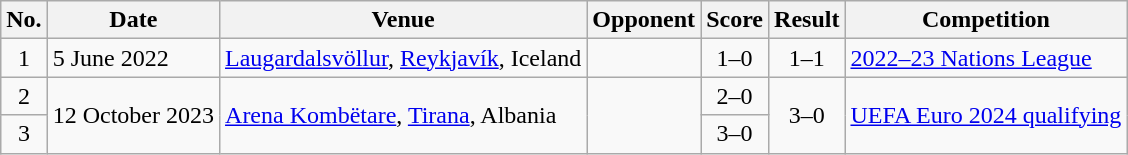<table class="wikitable sortable">
<tr>
<th scope="col">No.</th>
<th scope="col">Date</th>
<th scope="col">Venue</th>
<th scope="col">Opponent</th>
<th scope="col">Score</th>
<th scope="col">Result</th>
<th scope="col">Competition</th>
</tr>
<tr>
<td align="center">1</td>
<td>5 June 2022</td>
<td><a href='#'>Laugardalsvöllur</a>, <a href='#'>Reykjavík</a>, Iceland</td>
<td></td>
<td align="center">1–0</td>
<td align="center">1–1</td>
<td><a href='#'>2022–23 Nations League</a></td>
</tr>
<tr>
<td align="center">2</td>
<td rowspan="2">12 October 2023</td>
<td rowspan="2"><a href='#'>Arena Kombëtare</a>, <a href='#'>Tirana</a>, Albania</td>
<td rowspan="2"></td>
<td align="center">2–0</td>
<td rowspan="2" align="center">3–0</td>
<td rowspan="2"><a href='#'>UEFA Euro 2024 qualifying</a></td>
</tr>
<tr>
<td align="center">3</td>
<td align="center">3–0</td>
</tr>
</table>
